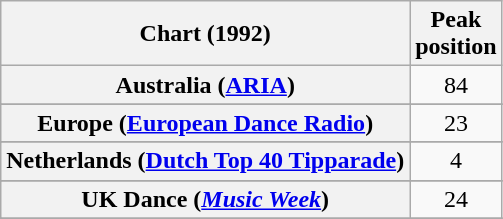<table class="wikitable sortable plainrowheaders" style="text-align:center">
<tr>
<th>Chart (1992)</th>
<th>Peak<br>position</th>
</tr>
<tr>
<th scope="row">Australia (<a href='#'>ARIA</a>)</th>
<td>84</td>
</tr>
<tr>
</tr>
<tr>
</tr>
<tr>
<th scope="row">Europe (<a href='#'>European Dance Radio</a>)</th>
<td>23</td>
</tr>
<tr>
</tr>
<tr>
</tr>
<tr>
<th scope="row">Netherlands (<a href='#'>Dutch Top 40 Tipparade</a>)</th>
<td>4</td>
</tr>
<tr>
</tr>
<tr>
</tr>
<tr>
</tr>
<tr>
<th scope="row">UK Dance (<em><a href='#'>Music Week</a></em>)</th>
<td>24</td>
</tr>
<tr>
</tr>
<tr>
</tr>
<tr>
</tr>
<tr>
</tr>
<tr>
</tr>
</table>
